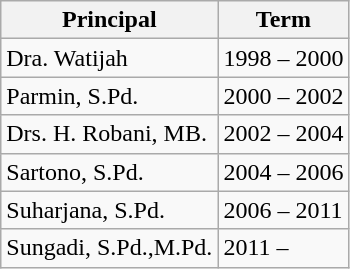<table class="wikitable">
<tr>
<th>Principal</th>
<th>Term</th>
</tr>
<tr>
<td>Dra. Watijah</td>
<td>1998 – 2000</td>
</tr>
<tr>
<td>Parmin, S.Pd.</td>
<td>2000 – 2002</td>
</tr>
<tr>
<td>Drs. H. Robani, MB.</td>
<td>2002 – 2004</td>
</tr>
<tr>
<td>Sartono, S.Pd.</td>
<td>2004 – 2006</td>
</tr>
<tr>
<td>Suharjana, S.Pd.</td>
<td>2006 – 2011</td>
</tr>
<tr>
<td>Sungadi, S.Pd.,M.Pd.</td>
<td>2011 –</td>
</tr>
</table>
